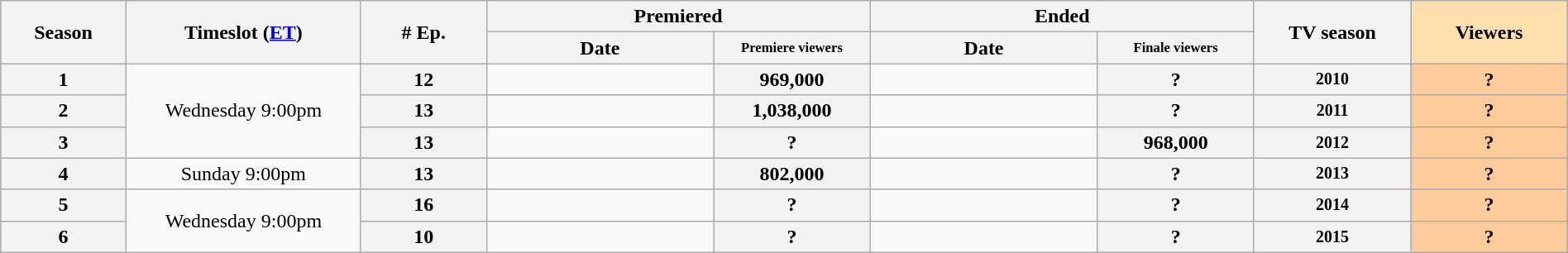<table class="wikitable" style="text-align:center; width:100%;">
<tr>
<th style="width:8%;" rowspan="2">Season</th>
<th style="width:15%;" rowspan="2">Timeslot (<a href='#'>ET</a>)</th>
<th style="width:8%;" rowspan="2"># Ep.</th>
<th colspan=2>Premiered</th>
<th colspan=2>Ended</th>
<th style="width:10%;" rowspan="2">TV season</th>
<th style="width:10%; background:#ffdead;" rowspan="2">Viewers<br></th>
</tr>
<tr>
<th>Date</th>
<th span style="width:10%; font-size:smaller; line-height:100%;"><small>Premiere viewers<br></small></th>
<th>Date</th>
<th span style="width:10%; font-size:smaller; line-height:100%;"><small>Finale viewers<br></small></th>
</tr>
<tr>
<th>1</th>
<td rowspan="3">Wednesday 9:00pm</td>
<th>12</th>
<td style="font-size:11px;line-height:110%"></td>
<th>969,000</th>
<td style="font-size:11px;line-height:110%"></td>
<th>?</th>
<th style="font-size:smaller">2010</th>
<th style="background:#fc9;">?</th>
</tr>
<tr>
<th>2</th>
<th>13</th>
<td style="font-size:11px;line-height:110%"></td>
<th>1,038,000</th>
<td style="font-size:11px;line-height:110%"></td>
<th>?</th>
<th style="font-size:smaller">2011</th>
<th style="background:#fc9;">?</th>
</tr>
<tr>
<th>3</th>
<th>13</th>
<td style="font-size:11px;line-height:110%"></td>
<th>?</th>
<td style="font-size:11px;line-height:110%"></td>
<th>968,000</th>
<th style="font-size:smaller">2012</th>
<th style="background:#fc9;">?</th>
</tr>
<tr>
<th>4</th>
<td>Sunday 9:00pm</td>
<th>13</th>
<td style="font-size:11px;line-height:110%"></td>
<th>802,000</th>
<td style="font-size:11px;line-height:110%"></td>
<th>?</th>
<th style="font-size:smaller">2013</th>
<th style="background:#fc9;">?</th>
</tr>
<tr>
<th>5</th>
<td rowspan="2">Wednesday 9:00pm</td>
<th>16</th>
<td style="font-size:11px;line-height:110%"></td>
<th>?</th>
<td style="font-size:11px;line-height:110%"></td>
<th>?</th>
<th style="font-size:smaller">2014</th>
<th style="background:#fc9;">?</th>
</tr>
<tr>
<th>6</th>
<th>10</th>
<td style="font-size:11px;line-height:110%"></td>
<th>?</th>
<td style="font-size:11px;line-height:110%"></td>
<th>?</th>
<th style="font-size:smaller">2015</th>
<th style="background:#fc9;">?</th>
</tr>
</table>
